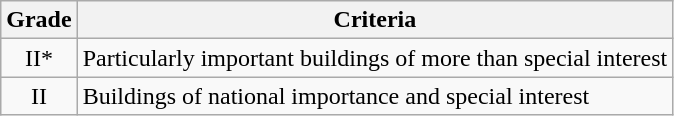<table class="wikitable">
<tr>
<th>Grade</th>
<th>Criteria</th>
</tr>
<tr>
<td align="center" >II*</td>
<td>Particularly important buildings of more than special interest</td>
</tr>
<tr>
<td align="center" >II</td>
<td>Buildings of national importance and special interest</td>
</tr>
</table>
